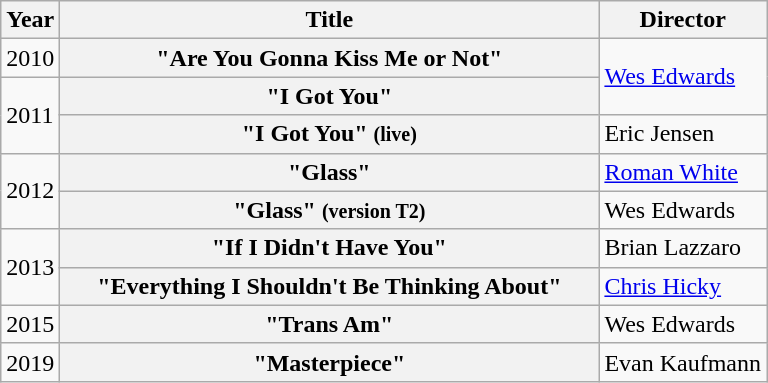<table class="wikitable plainrowheaders">
<tr>
<th>Year</th>
<th style="width:22em;">Title</th>
<th>Director</th>
</tr>
<tr>
<td>2010</td>
<th scope="row">"Are You Gonna Kiss Me or Not"</th>
<td rowspan="2"><a href='#'>Wes Edwards</a></td>
</tr>
<tr>
<td rowspan="2">2011</td>
<th scope="row">"I Got You"</th>
</tr>
<tr>
<th scope="row">"I Got You" <small>(live)</small></th>
<td>Eric Jensen</td>
</tr>
<tr>
<td rowspan="2">2012</td>
<th scope="row">"Glass"</th>
<td><a href='#'>Roman White</a></td>
</tr>
<tr>
<th scope="row">"Glass" <small>(version T2)</small></th>
<td>Wes Edwards</td>
</tr>
<tr>
<td rowspan="2">2013</td>
<th scope="row">"If I Didn't Have You"</th>
<td>Brian Lazzaro</td>
</tr>
<tr>
<th scope="row">"Everything I Shouldn't Be Thinking About"</th>
<td><a href='#'>Chris Hicky</a></td>
</tr>
<tr>
<td>2015</td>
<th scope="row">"Trans Am"</th>
<td>Wes Edwards</td>
</tr>
<tr>
<td>2019</td>
<th scope="row">"Masterpiece"</th>
<td>Evan Kaufmann</td>
</tr>
</table>
